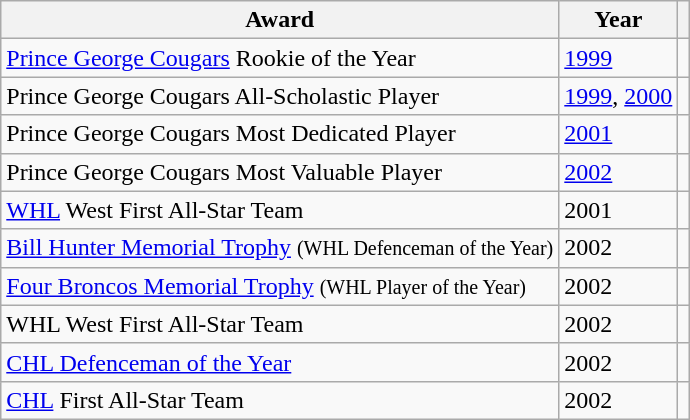<table class="wikitable">
<tr>
<th>Award</th>
<th>Year</th>
<th></th>
</tr>
<tr>
<td><a href='#'>Prince George Cougars</a> Rookie of the Year</td>
<td><a href='#'>1999</a></td>
<td></td>
</tr>
<tr>
<td>Prince George Cougars All-Scholastic Player</td>
<td><a href='#'>1999</a>, <a href='#'>2000</a></td>
<td></td>
</tr>
<tr>
<td>Prince George Cougars Most Dedicated Player</td>
<td><a href='#'>2001</a></td>
<td></td>
</tr>
<tr>
<td>Prince George Cougars Most Valuable Player</td>
<td><a href='#'>2002</a></td>
<td></td>
</tr>
<tr>
<td><a href='#'>WHL</a> West First All-Star Team</td>
<td>2001</td>
<td></td>
</tr>
<tr>
<td><a href='#'>Bill Hunter Memorial Trophy</a> <small>(WHL Defenceman of the Year)</small></td>
<td>2002</td>
<td></td>
</tr>
<tr>
<td><a href='#'>Four Broncos Memorial Trophy</a> <small>(WHL Player of the Year)</small></td>
<td>2002</td>
<td></td>
</tr>
<tr>
<td>WHL West First All-Star Team</td>
<td>2002</td>
<td></td>
</tr>
<tr>
<td><a href='#'>CHL Defenceman of the Year</a></td>
<td>2002</td>
<td></td>
</tr>
<tr>
<td><a href='#'>CHL</a> First All-Star Team</td>
<td>2002</td>
<td></td>
</tr>
</table>
